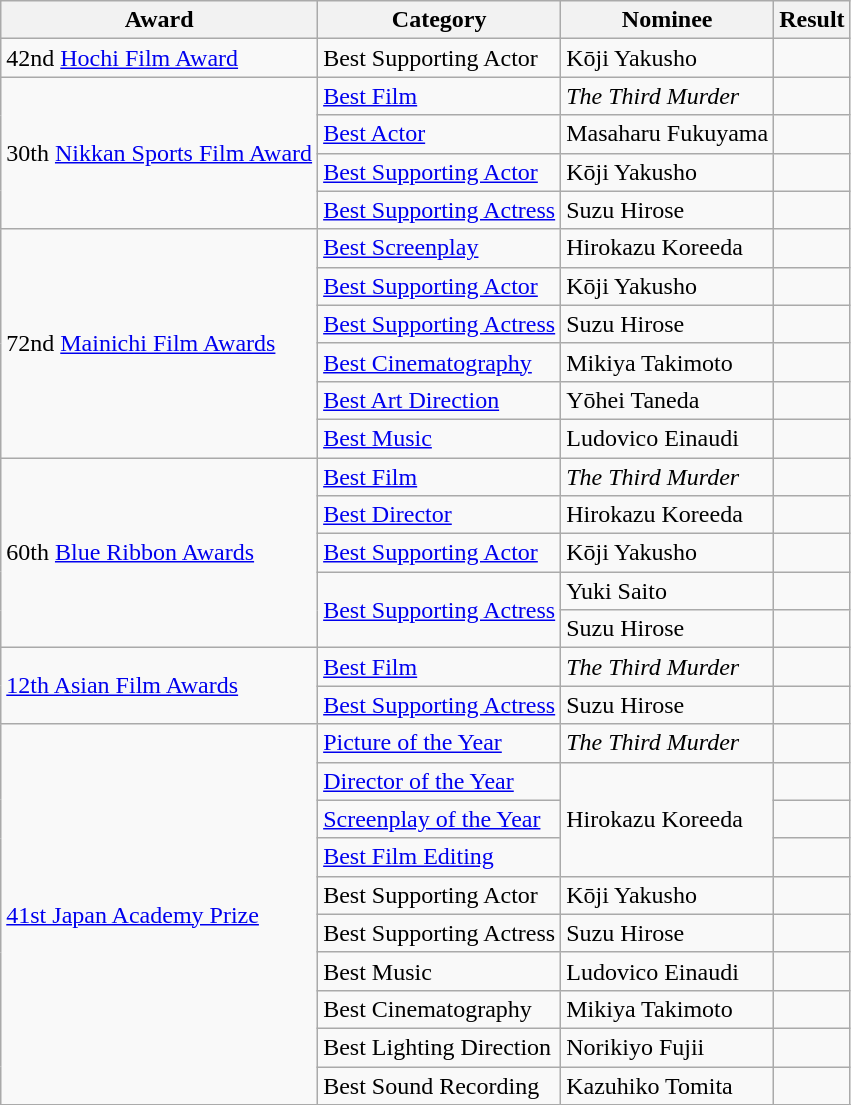<table class="wikitable sortable">
<tr>
<th>Award</th>
<th>Category</th>
<th>Nominee</th>
<th>Result</th>
</tr>
<tr>
<td>42nd <a href='#'>Hochi Film Award</a></td>
<td>Best Supporting Actor</td>
<td>Kōji Yakusho</td>
<td></td>
</tr>
<tr>
<td rowspan=4>30th <a href='#'>Nikkan Sports Film Award</a></td>
<td><a href='#'>Best Film</a></td>
<td><em>The Third Murder</em></td>
<td></td>
</tr>
<tr>
<td><a href='#'>Best Actor</a></td>
<td>Masaharu Fukuyama</td>
<td></td>
</tr>
<tr>
<td><a href='#'>Best Supporting Actor</a></td>
<td>Kōji Yakusho</td>
<td></td>
</tr>
<tr>
<td><a href='#'>Best Supporting Actress</a></td>
<td>Suzu Hirose</td>
<td></td>
</tr>
<tr>
<td rowspan=6>72nd <a href='#'>Mainichi Film Awards</a></td>
<td><a href='#'>Best Screenplay</a></td>
<td>Hirokazu Koreeda</td>
<td></td>
</tr>
<tr>
<td><a href='#'>Best Supporting Actor</a></td>
<td>Kōji Yakusho</td>
<td></td>
</tr>
<tr>
<td><a href='#'>Best Supporting Actress</a></td>
<td>Suzu Hirose</td>
<td></td>
</tr>
<tr>
<td><a href='#'>Best Cinematography</a></td>
<td>Mikiya Takimoto</td>
<td></td>
</tr>
<tr>
<td><a href='#'>Best Art Direction</a></td>
<td>Yōhei Taneda</td>
<td></td>
</tr>
<tr>
<td><a href='#'>Best Music</a></td>
<td>Ludovico Einaudi</td>
<td></td>
</tr>
<tr>
<td rowspan=5>60th <a href='#'>Blue Ribbon Awards</a></td>
<td><a href='#'>Best Film</a></td>
<td><em>The Third Murder</em></td>
<td></td>
</tr>
<tr>
<td><a href='#'>Best Director</a></td>
<td>Hirokazu Koreeda</td>
<td></td>
</tr>
<tr>
<td><a href='#'>Best Supporting Actor</a></td>
<td>Kōji Yakusho</td>
<td></td>
</tr>
<tr>
<td rowspan=2><a href='#'>Best Supporting Actress</a></td>
<td>Yuki Saito</td>
<td></td>
</tr>
<tr>
<td>Suzu Hirose</td>
<td></td>
</tr>
<tr>
<td rowspan=2><a href='#'>12th Asian Film Awards</a></td>
<td><a href='#'>Best Film</a></td>
<td><em>The Third Murder</em></td>
<td></td>
</tr>
<tr>
<td><a href='#'>Best Supporting Actress</a></td>
<td>Suzu Hirose</td>
<td></td>
</tr>
<tr>
<td rowspan=10><a href='#'>41st Japan Academy Prize</a></td>
<td><a href='#'>Picture of the Year</a></td>
<td><em>The Third Murder</em></td>
<td></td>
</tr>
<tr>
<td><a href='#'>Director of the Year</a></td>
<td rowspan=3>Hirokazu Koreeda</td>
<td></td>
</tr>
<tr>
<td><a href='#'>Screenplay of the Year</a></td>
<td></td>
</tr>
<tr>
<td><a href='#'>Best Film Editing</a></td>
<td></td>
</tr>
<tr>
<td>Best Supporting Actor</td>
<td>Kōji Yakusho</td>
<td></td>
</tr>
<tr>
<td>Best Supporting Actress</td>
<td>Suzu Hirose</td>
<td></td>
</tr>
<tr>
<td>Best Music</td>
<td>Ludovico Einaudi</td>
<td></td>
</tr>
<tr>
<td>Best Cinematography</td>
<td>Mikiya Takimoto</td>
<td></td>
</tr>
<tr>
<td>Best Lighting Direction</td>
<td>Norikiyo Fujii</td>
<td></td>
</tr>
<tr>
<td>Best Sound Recording</td>
<td>Kazuhiko Tomita</td>
<td></td>
</tr>
<tr>
</tr>
</table>
